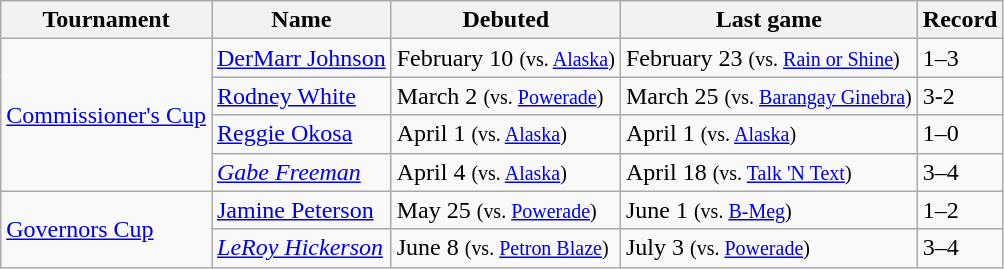<table class="wikitable">
<tr>
<th>Tournament</th>
<th>Name</th>
<th>Debuted</th>
<th>Last game</th>
<th>Record</th>
</tr>
<tr>
<td rowspan=4><a href='#'>Commissioner's Cup</a></td>
<td><a href='#'>DerMarr Johnson</a></td>
<td>February 10 <small>(vs. <a href='#'>Alaska</a>)</small></td>
<td>February 23 <small>(vs. <a href='#'>Rain or Shine</a>)</small></td>
<td>1–3</td>
</tr>
<tr>
<td><a href='#'>Rodney White</a></td>
<td>March 2 <small>(vs. <a href='#'>Powerade</a>)</small></td>
<td>March 25 <small>(vs. <a href='#'>Barangay Ginebra</a>)</small></td>
<td>3-2</td>
</tr>
<tr>
<td><a href='#'>Reggie Okosa</a></td>
<td>April 1 <small>(vs. <a href='#'>Alaska</a>)</small></td>
<td>April 1 <small>(vs. <a href='#'>Alaska</a>)</small></td>
<td>1–0</td>
</tr>
<tr>
<td><em><a href='#'>Gabe Freeman</a></em></td>
<td>April 4 <small>(vs. <a href='#'>Alaska</a>)</small></td>
<td>April 18 <small>(vs. <a href='#'>Talk 'N Text</a>)</small></td>
<td>3–4</td>
</tr>
<tr>
<td rowspan=2><a href='#'>Governors Cup</a></td>
<td><a href='#'>Jamine Peterson</a></td>
<td>May 25 <small>(vs. <a href='#'>Powerade</a>)</small></td>
<td>June 1 <small>(vs. <a href='#'>B-Meg</a>)</small></td>
<td>1–2</td>
</tr>
<tr>
<td><em><a href='#'>LeRoy Hickerson</a></em></td>
<td>June 8 <small>(vs. <a href='#'>Petron Blaze</a>)</small></td>
<td>July 3 <small>(vs. <a href='#'>Powerade</a>)</small></td>
<td>3–4</td>
</tr>
</table>
